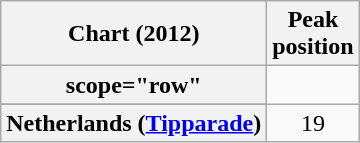<table class="wikitable sortable plainrowheaders" style="text-align: center;">
<tr>
<th scope="col">Chart (2012)</th>
<th scope="col">Peak<br>position</th>
</tr>
<tr>
<th>scope="row"</th>
</tr>
<tr>
</tr>
<tr>
<th scope="row">Netherlands (<a href='#'>Tipparade</a>)</th>
<td>19</td>
</tr>
</table>
